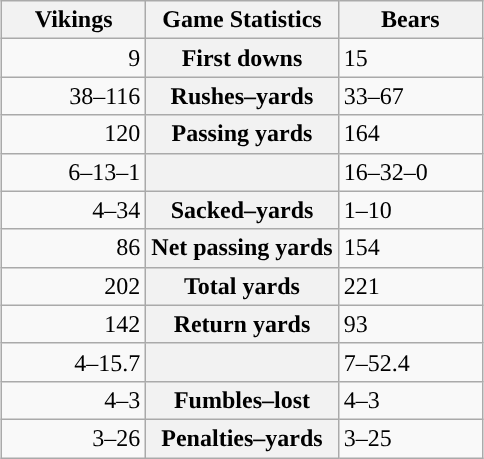<table class="wikitable" style="margin: 1em auto 1em auto">
<tr>
<th style="width:30%;">Vikings</th>
<th style="width:40%;">Game Statistics</th>
<th style="width:30%;">Bears</th>
</tr>
<tr>
<td style="text-align:right;">9</td>
<th>First downs</th>
<td>15</td>
</tr>
<tr>
<td style="text-align:right;">38–116</td>
<th>Rushes–yards</th>
<td>33–67</td>
</tr>
<tr>
<td style="text-align:right;">120</td>
<th>Passing yards</th>
<td>164</td>
</tr>
<tr>
<td style="text-align:right;">6–13–1</td>
<th></th>
<td>16–32–0</td>
</tr>
<tr>
<td style="text-align:right;">4–34</td>
<th>Sacked–yards</th>
<td>1–10</td>
</tr>
<tr>
<td style="text-align:right;">86</td>
<th>Net passing yards</th>
<td>154</td>
</tr>
<tr>
<td style="text-align:right;">202</td>
<th>Total yards</th>
<td>221</td>
</tr>
<tr>
<td style="text-align:right;">142</td>
<th>Return yards</th>
<td>93</td>
</tr>
<tr>
<td style="text-align:right;">4–15.7</td>
<th></th>
<td>7–52.4</td>
</tr>
<tr>
<td style="text-align:right;">4–3</td>
<th>Fumbles–lost</th>
<td>4–3</td>
</tr>
<tr>
<td style="text-align:right;">3–26</td>
<th>Penalties–yards</th>
<td>3–25</td>
</tr>
</table>
